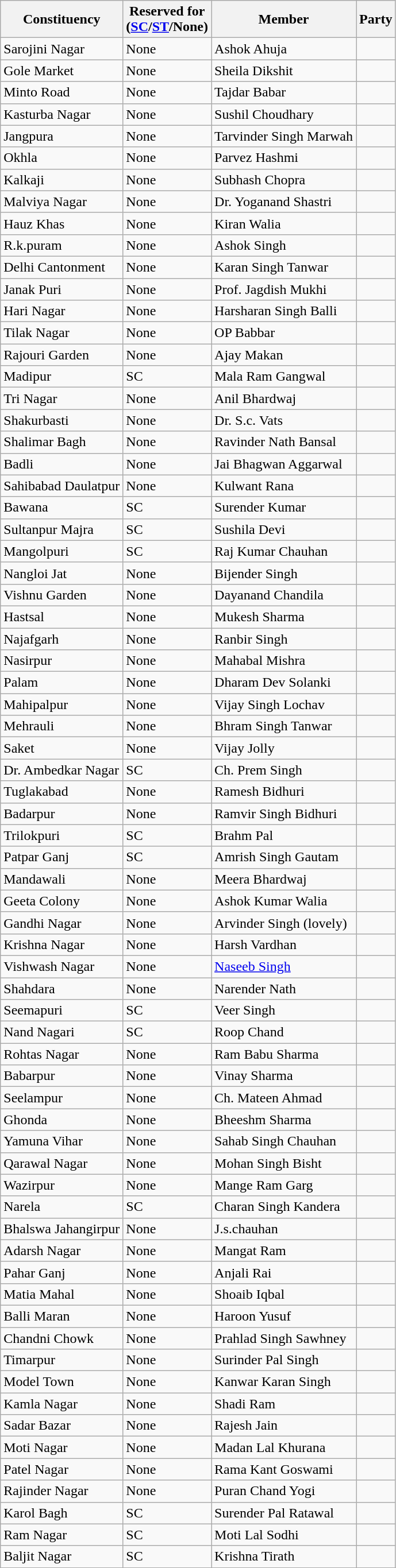<table class="wikitable sortable">
<tr>
<th>Constituency</th>
<th>Reserved for<br>(<a href='#'>SC</a>/<a href='#'>ST</a>/None)</th>
<th>Member</th>
<th colspan=2>Party</th>
</tr>
<tr>
<td>Sarojini Nagar</td>
<td>None</td>
<td>Ashok Ahuja</td>
<td></td>
</tr>
<tr>
<td>Gole Market</td>
<td>None</td>
<td>Sheila Dikshit</td>
<td></td>
</tr>
<tr>
<td>Minto Road</td>
<td>None</td>
<td>Tajdar Babar</td>
<td></td>
</tr>
<tr>
<td>Kasturba Nagar</td>
<td>None</td>
<td>Sushil Choudhary</td>
<td></td>
</tr>
<tr>
<td>Jangpura</td>
<td>None</td>
<td>Tarvinder Singh Marwah</td>
<td></td>
</tr>
<tr>
<td>Okhla</td>
<td>None</td>
<td>Parvez Hashmi</td>
<td></td>
</tr>
<tr>
<td>Kalkaji</td>
<td>None</td>
<td>Subhash Chopra</td>
<td></td>
</tr>
<tr>
<td>Malviya Nagar</td>
<td>None</td>
<td>Dr. Yoganand Shastri</td>
<td></td>
</tr>
<tr>
<td>Hauz Khas</td>
<td>None</td>
<td>Kiran Walia</td>
<td></td>
</tr>
<tr>
<td>R.k.puram</td>
<td>None</td>
<td>Ashok Singh</td>
<td></td>
</tr>
<tr>
<td>Delhi Cantonment</td>
<td>None</td>
<td>Karan Singh Tanwar</td>
<td></td>
</tr>
<tr>
<td>Janak Puri</td>
<td>None</td>
<td>Prof. Jagdish Mukhi</td>
<td></td>
</tr>
<tr>
<td>Hari Nagar</td>
<td>None</td>
<td>Harsharan Singh Balli</td>
<td></td>
</tr>
<tr>
<td>Tilak Nagar</td>
<td>None</td>
<td>OP Babbar</td>
<td></td>
</tr>
<tr>
<td>Rajouri Garden</td>
<td>None</td>
<td>Ajay Makan</td>
<td></td>
</tr>
<tr>
<td>Madipur</td>
<td>SC</td>
<td>Mala Ram Gangwal</td>
<td></td>
</tr>
<tr>
<td>Tri Nagar</td>
<td>None</td>
<td>Anil Bhardwaj</td>
<td></td>
</tr>
<tr>
<td>Shakurbasti</td>
<td>None</td>
<td>Dr. S.c. Vats</td>
<td></td>
</tr>
<tr>
<td>Shalimar Bagh</td>
<td>None</td>
<td>Ravinder Nath Bansal</td>
<td></td>
</tr>
<tr>
<td>Badli</td>
<td>None</td>
<td>Jai Bhagwan Aggarwal</td>
<td></td>
</tr>
<tr>
<td>Sahibabad Daulatpur</td>
<td>None</td>
<td>Kulwant Rana</td>
<td></td>
</tr>
<tr>
<td>Bawana</td>
<td>SC</td>
<td>Surender Kumar</td>
<td></td>
</tr>
<tr>
<td>Sultanpur Majra</td>
<td>SC</td>
<td>Sushila Devi</td>
<td></td>
</tr>
<tr>
<td>Mangolpuri</td>
<td>SC</td>
<td>Raj Kumar Chauhan</td>
<td></td>
</tr>
<tr>
<td>Nangloi Jat</td>
<td>None</td>
<td>Bijender Singh</td>
<td></td>
</tr>
<tr>
<td>Vishnu Garden</td>
<td>None</td>
<td>Dayanand Chandila</td>
<td></td>
</tr>
<tr>
<td>Hastsal</td>
<td>None</td>
<td>Mukesh Sharma</td>
<td></td>
</tr>
<tr>
<td>Najafgarh</td>
<td>None</td>
<td>Ranbir Singh</td>
<td></td>
</tr>
<tr>
<td>Nasirpur</td>
<td>None</td>
<td>Mahabal Mishra</td>
<td></td>
</tr>
<tr>
<td>Palam</td>
<td>None</td>
<td>Dharam Dev Solanki</td>
<td></td>
</tr>
<tr>
<td>Mahipalpur</td>
<td>None</td>
<td>Vijay Singh Lochav</td>
<td></td>
</tr>
<tr>
<td>Mehrauli</td>
<td>None</td>
<td>Bhram Singh Tanwar</td>
<td></td>
</tr>
<tr>
<td>Saket</td>
<td>None</td>
<td>Vijay Jolly</td>
<td></td>
</tr>
<tr>
<td>Dr. Ambedkar Nagar</td>
<td>SC</td>
<td>Ch. Prem Singh</td>
<td></td>
</tr>
<tr>
<td>Tuglakabad</td>
<td>None</td>
<td>Ramesh Bidhuri</td>
<td></td>
</tr>
<tr>
<td>Badarpur</td>
<td>None</td>
<td>Ramvir Singh Bidhuri</td>
<td></td>
</tr>
<tr>
<td>Trilokpuri</td>
<td>SC</td>
<td>Brahm Pal</td>
<td></td>
</tr>
<tr>
<td>Patpar Ganj</td>
<td>SC</td>
<td>Amrish Singh Gautam</td>
<td></td>
</tr>
<tr>
<td>Mandawali</td>
<td>None</td>
<td>Meera Bhardwaj</td>
<td></td>
</tr>
<tr>
<td>Geeta Colony</td>
<td>None</td>
<td>Ashok Kumar Walia</td>
<td></td>
</tr>
<tr>
<td>Gandhi Nagar</td>
<td>None</td>
<td>Arvinder Singh (lovely)</td>
<td></td>
</tr>
<tr>
<td>Krishna Nagar</td>
<td>None</td>
<td>Harsh Vardhan</td>
<td></td>
</tr>
<tr>
<td>Vishwash Nagar</td>
<td>None</td>
<td><a href='#'>Naseeb Singh</a></td>
<td></td>
</tr>
<tr>
<td>Shahdara</td>
<td>None</td>
<td>Narender Nath</td>
<td></td>
</tr>
<tr>
<td>Seemapuri</td>
<td>SC</td>
<td>Veer Singh</td>
<td></td>
</tr>
<tr>
<td>Nand Nagari</td>
<td>SC</td>
<td>Roop Chand</td>
<td></td>
</tr>
<tr>
<td>Rohtas Nagar</td>
<td>None</td>
<td>Ram Babu Sharma</td>
<td></td>
</tr>
<tr>
<td>Babarpur</td>
<td>None</td>
<td>Vinay Sharma</td>
<td></td>
</tr>
<tr>
<td>Seelampur</td>
<td>None</td>
<td>Ch. Mateen Ahmad</td>
<td></td>
</tr>
<tr>
<td>Ghonda</td>
<td>None</td>
<td>Bheeshm Sharma</td>
<td></td>
</tr>
<tr>
<td>Yamuna Vihar</td>
<td>None</td>
<td>Sahab Singh Chauhan</td>
<td></td>
</tr>
<tr>
<td>Qarawal Nagar</td>
<td>None</td>
<td>Mohan Singh Bisht</td>
<td></td>
</tr>
<tr>
<td>Wazirpur</td>
<td>None</td>
<td>Mange Ram Garg</td>
<td></td>
</tr>
<tr>
<td>Narela</td>
<td>SC</td>
<td>Charan Singh Kandera</td>
<td></td>
</tr>
<tr>
<td>Bhalswa Jahangirpur</td>
<td>None</td>
<td>J.s.chauhan</td>
<td></td>
</tr>
<tr>
<td>Adarsh Nagar</td>
<td>None</td>
<td>Mangat Ram</td>
<td></td>
</tr>
<tr>
<td>Pahar Ganj</td>
<td>None</td>
<td>Anjali Rai</td>
<td></td>
</tr>
<tr>
<td>Matia Mahal</td>
<td>None</td>
<td>Shoaib Iqbal</td>
<td></td>
</tr>
<tr>
<td>Balli Maran</td>
<td>None</td>
<td>Haroon Yusuf</td>
<td></td>
</tr>
<tr>
<td>Chandni Chowk</td>
<td>None</td>
<td>Prahlad Singh Sawhney</td>
<td></td>
</tr>
<tr>
<td>Timarpur</td>
<td>None</td>
<td>Surinder Pal Singh</td>
<td></td>
</tr>
<tr>
<td>Model Town</td>
<td>None</td>
<td>Kanwar Karan Singh</td>
<td></td>
</tr>
<tr>
<td>Kamla Nagar</td>
<td>None</td>
<td>Shadi Ram</td>
<td></td>
</tr>
<tr>
<td>Sadar Bazar</td>
<td>None</td>
<td>Rajesh Jain</td>
<td></td>
</tr>
<tr>
<td>Moti Nagar</td>
<td>None</td>
<td>Madan Lal Khurana</td>
<td></td>
</tr>
<tr>
<td>Patel Nagar</td>
<td>None</td>
<td>Rama Kant Goswami</td>
<td></td>
</tr>
<tr>
<td>Rajinder Nagar</td>
<td>None</td>
<td>Puran Chand Yogi</td>
<td></td>
</tr>
<tr>
<td>Karol Bagh</td>
<td>SC</td>
<td>Surender Pal Ratawal</td>
<td></td>
</tr>
<tr>
<td>Ram Nagar</td>
<td>SC</td>
<td>Moti Lal Sodhi</td>
<td></td>
</tr>
<tr>
<td>Baljit Nagar</td>
<td>SC</td>
<td>Krishna Tirath</td>
<td></td>
</tr>
<tr>
</tr>
</table>
